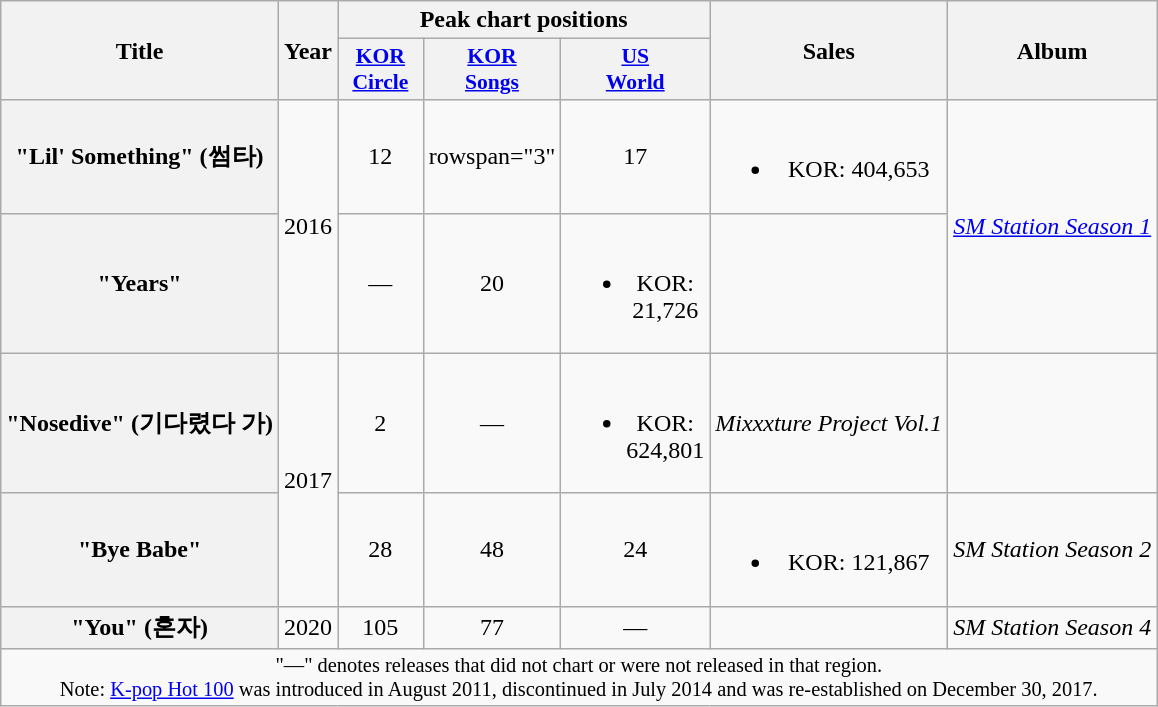<table class="wikitable plainrowheaders" style="text-align:center">
<tr>
<th scope="col" rowspan="2">Title</th>
<th scope="col" rowspan="2">Year</th>
<th scope="col" colspan="3">Peak chart positions</th>
<th scope="col" rowspan="2">Sales</th>
<th scope="col" rowspan="2">Album</th>
</tr>
<tr>
<th scope="col" style="width:3.5em;font-size:90%"><a href='#'>KOR<br>Circle</a><br></th>
<th scope="col" style="width:3.5em;font-size:90%"><a href='#'>KOR<br>Songs</a><br></th>
<th scope="col" style="width:3.5em;font-size:90%"><a href='#'>US<br>World</a><br></th>
</tr>
<tr>
<th scope="row">"Lil' Something" (썸타)<br></th>
<td rowspan="2">2016</td>
<td>12</td>
<td>rowspan="3" </td>
<td>17</td>
<td><br><ul><li>KOR: 404,653</li></ul></td>
<td rowspan="2"><em><a href='#'>SM Station Season 1</a></em></td>
</tr>
<tr>
<th scope="row">"Years"<br></th>
<td>—</td>
<td>20</td>
<td><br><ul><li>KOR: 21,726</li></ul></td>
</tr>
<tr>
<th scope="row">"Nosedive" (기다렸다 가)<br></th>
<td rowspan="2">2017</td>
<td>2</td>
<td>—</td>
<td><br><ul><li>KOR: 624,801</li></ul></td>
<td><em>Mixxxture Project Vol.1</em></td>
</tr>
<tr>
<th scope="row">"Bye Babe"<br></th>
<td>28</td>
<td>48</td>
<td>24</td>
<td><br><ul><li>KOR: 121,867</li></ul></td>
<td><em>SM Station Season 2</em></td>
</tr>
<tr>
<th scope="row">"You" (혼자)<br></th>
<td>2020</td>
<td>105</td>
<td>77</td>
<td>—</td>
<td></td>
<td><em>SM Station Season 4</em></td>
</tr>
<tr>
<td colspan="7" style="font-size:85%">"—" denotes releases that did not chart or were not released in that region.<br>Note: <a href='#'>K-pop Hot 100</a> was introduced in August 2011, discontinued in July 2014 and was re-established on December 30, 2017.</td>
</tr>
</table>
